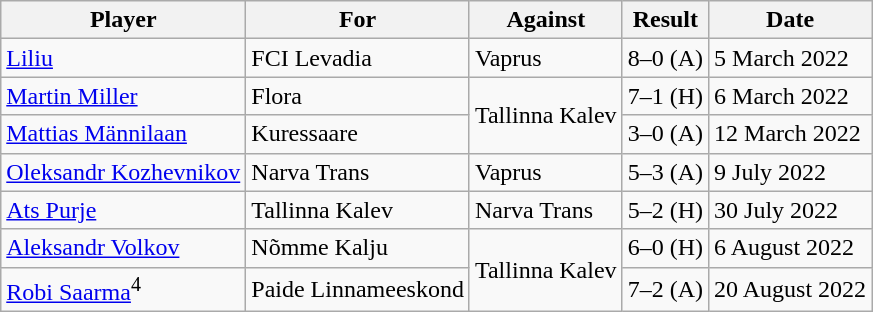<table class="wikitable sortable">
<tr>
<th>Player</th>
<th>For</th>
<th>Against</th>
<th style="text-align:center">Result</th>
<th>Date</th>
</tr>
<tr>
<td> <a href='#'>Liliu</a></td>
<td>FCI Levadia</td>
<td>Vaprus</td>
<td>8–0 (A)</td>
<td>5 March 2022</td>
</tr>
<tr>
<td> <a href='#'>Martin Miller</a></td>
<td>Flora</td>
<td rowspan=2>Tallinna Kalev</td>
<td>7–1 (H)</td>
<td>6 March 2022</td>
</tr>
<tr>
<td> <a href='#'>Mattias Männilaan</a></td>
<td>Kuressaare</td>
<td>3–0 (A)</td>
<td>12 March 2022</td>
</tr>
<tr>
<td> <a href='#'>Oleksandr Kozhevnikov</a></td>
<td>Narva Trans</td>
<td>Vaprus</td>
<td>5–3 (A)</td>
<td>9 July 2022</td>
</tr>
<tr>
<td> <a href='#'>Ats Purje</a></td>
<td>Tallinna Kalev</td>
<td>Narva Trans</td>
<td>5–2 (H)</td>
<td>30 July 2022</td>
</tr>
<tr>
<td> <a href='#'>Aleksandr Volkov</a></td>
<td>Nõmme Kalju</td>
<td rowspan=2>Tallinna Kalev</td>
<td>6–0 (H)</td>
<td>6 August 2022</td>
</tr>
<tr>
<td> <a href='#'>Robi Saarma</a><sup>4</sup></td>
<td>Paide Linnameeskond</td>
<td>7–2 (A)</td>
<td>20 August 2022</td>
</tr>
</table>
